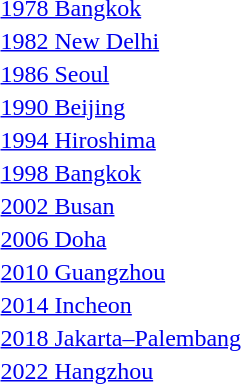<table>
<tr>
<td><a href='#'>1978 Bangkok</a></td>
<td></td>
<td></td>
<td></td>
</tr>
<tr>
<td><a href='#'>1982 New Delhi</a></td>
<td></td>
<td></td>
<td></td>
</tr>
<tr>
<td><a href='#'>1986 Seoul</a></td>
<td></td>
<td></td>
<td></td>
</tr>
<tr>
<td><a href='#'>1990 Beijing</a></td>
<td></td>
<td></td>
<td></td>
</tr>
<tr>
<td><a href='#'>1994 Hiroshima</a></td>
<td></td>
<td></td>
<td></td>
</tr>
<tr>
<td><a href='#'>1998 Bangkok</a></td>
<td></td>
<td></td>
<td></td>
</tr>
<tr>
<td><a href='#'>2002 Busan</a></td>
<td></td>
<td></td>
<td></td>
</tr>
<tr>
<td><a href='#'>2006 Doha</a></td>
<td></td>
<td></td>
<td></td>
</tr>
<tr>
<td><a href='#'>2010 Guangzhou</a></td>
<td></td>
<td></td>
<td></td>
</tr>
<tr>
<td><a href='#'>2014 Incheon</a></td>
<td></td>
<td></td>
<td></td>
</tr>
<tr>
<td><a href='#'>2018 Jakarta–Palembang</a></td>
<td></td>
<td></td>
<td></td>
</tr>
<tr>
<td><a href='#'>2022 Hangzhou</a></td>
<td></td>
<td></td>
<td></td>
</tr>
</table>
